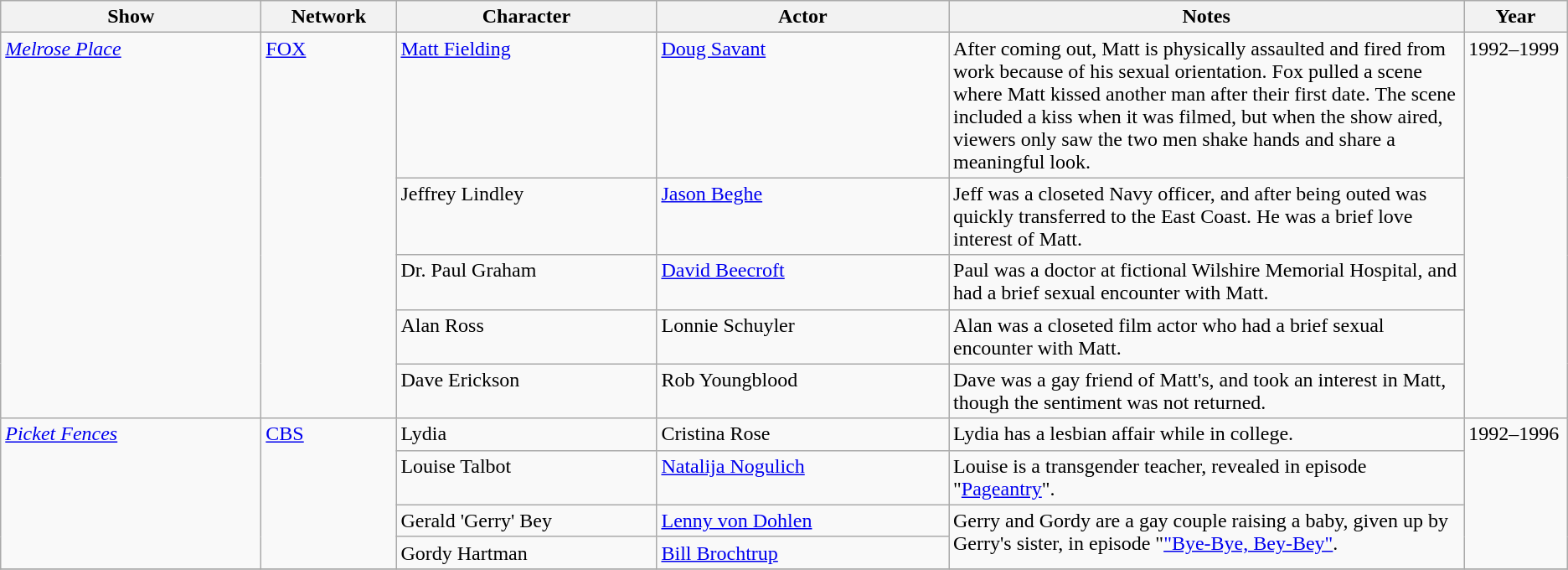<table class="sortable wikitable" style="margins:auto; width=100%;">
<tr>
<th style="width:200px;">Show</th>
<th style="width:100px;">Network</th>
<th style="width:200px;">Character</th>
<th style="width:225px;">Actor</th>
<th>Notes</th>
<th style="width:75px;">Year</th>
</tr>
<tr valign="top">
<td rowspan="5"><em><a href='#'>Melrose Place</a></em></td>
<td rowspan="5"><a href='#'>FOX</a></td>
<td><a href='#'>Matt Fielding</a></td>
<td><a href='#'>Doug Savant</a></td>
<td>After coming out, Matt is physically assaulted and fired from work because of his sexual orientation. Fox pulled a scene where Matt kissed another man after their first date. The scene included a kiss when it was filmed, but when the show aired, viewers only saw the two men shake hands and share a meaningful look.</td>
<td rowspan="5">1992–1999</td>
</tr>
<tr valign="top">
<td>Jeffrey Lindley</td>
<td><a href='#'>Jason Beghe</a></td>
<td>Jeff was a closeted Navy officer, and after being outed was quickly transferred to the East Coast. He was a brief love interest of Matt.</td>
</tr>
<tr valign="top">
<td>Dr. Paul Graham</td>
<td><a href='#'>David Beecroft</a></td>
<td>Paul was a doctor at fictional Wilshire Memorial Hospital, and had a brief sexual encounter with Matt.</td>
</tr>
<tr valign="top">
<td>Alan Ross</td>
<td>Lonnie Schuyler</td>
<td>Alan was a closeted film actor who had a brief sexual encounter with Matt.</td>
</tr>
<tr valign="top">
<td>Dave Erickson</td>
<td>Rob Youngblood</td>
<td>Dave was a gay friend of Matt's, and took an interest in Matt, though the sentiment was not returned.</td>
</tr>
<tr valign="top">
<td rowspan="4"><em><a href='#'>Picket Fences</a></em></td>
<td rowspan="4"><a href='#'>CBS</a></td>
<td>Lydia</td>
<td>Cristina Rose</td>
<td>Lydia has a lesbian affair while in college.</td>
<td rowspan="4">1992–1996</td>
</tr>
<tr valign="top">
<td>Louise Talbot</td>
<td><a href='#'>Natalija Nogulich</a></td>
<td>Louise is a transgender teacher, revealed in episode "<a href='#'>Pageantry</a>".</td>
</tr>
<tr valign="top">
<td>Gerald 'Gerry' Bey</td>
<td><a href='#'>Lenny von Dohlen</a></td>
<td rowspan="2">Gerry and Gordy are a gay couple raising a baby, given up by Gerry's sister, in episode "<a href='#'>"Bye-Bye, Bey-Bey"</a>.</td>
</tr>
<tr valign="top">
<td>Gordy Hartman</td>
<td><a href='#'>Bill Brochtrup</a></td>
</tr>
<tr valign="top">
</tr>
</table>
